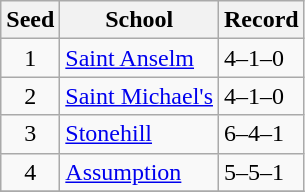<table class="wikitable">
<tr>
<th>Seed</th>
<th>School</th>
<th>Record</th>
</tr>
<tr>
<td align=center>1</td>
<td><a href='#'>Saint Anselm</a></td>
<td>4–1–0</td>
</tr>
<tr>
<td align=center>2</td>
<td><a href='#'>Saint Michael's</a></td>
<td>4–1–0</td>
</tr>
<tr>
<td align=center>3</td>
<td><a href='#'>Stonehill</a></td>
<td>6–4–1</td>
</tr>
<tr>
<td align=center>4</td>
<td><a href='#'>Assumption</a></td>
<td>5–5–1</td>
</tr>
<tr>
</tr>
</table>
